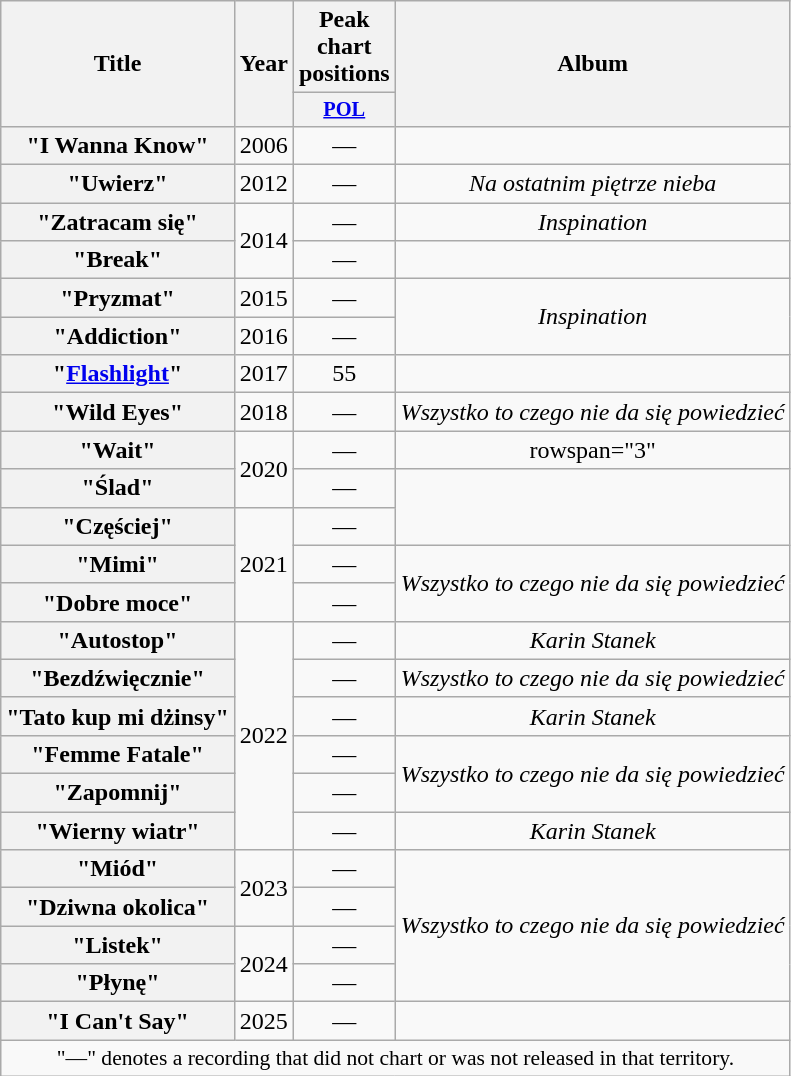<table class="wikitable plainrowheaders" style="text-align:center;">
<tr>
<th scope="col" rowspan=2>Title</th>
<th scope="col" rowspan=2>Year</th>
<th>Peak chart positions</th>
<th scope="col" rowspan=2>Album</th>
</tr>
<tr>
<th scope="col" style="width:3em;font-size:85%;"><a href='#'>POL</a><br></th>
</tr>
<tr>
<th scope="row">"I Wanna Know"</th>
<td>2006</td>
<td>—</td>
<td></td>
</tr>
<tr>
<th scope="row">"Uwierz"<br></th>
<td>2012</td>
<td>—</td>
<td><em>Na ostatnim piętrze nieba</em></td>
</tr>
<tr>
<th scope="row">"Zatracam się"</th>
<td rowspan="2">2014</td>
<td>—</td>
<td><em>Inspination</em></td>
</tr>
<tr>
<th scope="row">"Break"</th>
<td>—</td>
<td></td>
</tr>
<tr>
<th scope="row">"Pryzmat"</th>
<td>2015</td>
<td>—</td>
<td rowspan="2"><em>Inspination</em></td>
</tr>
<tr>
<th scope="row">"Addiction"</th>
<td>2016</td>
<td>—</td>
</tr>
<tr>
<th scope="row">"<a href='#'>Flashlight</a>"</th>
<td>2017</td>
<td>55</td>
<td></td>
</tr>
<tr>
<th scope="row">"Wild Eyes"<br></th>
<td>2018</td>
<td>—</td>
<td><em>Wszystko to czego nie da się powiedzieć</em></td>
</tr>
<tr>
<th scope="row">"Wait"<br></th>
<td rowspan="2">2020</td>
<td>—</td>
<td>rowspan="3" </td>
</tr>
<tr>
<th scope="row">"Ślad"</th>
<td>—</td>
</tr>
<tr>
<th scope="row">"Częściej"<br></th>
<td rowspan="3">2021</td>
<td>—</td>
</tr>
<tr>
<th scope="row">"Mimi"</th>
<td>—</td>
<td rowspan="2"><em>Wszystko to czego nie da się powiedzieć</em></td>
</tr>
<tr>
<th scope="row">"Dobre moce"<br></th>
<td>—</td>
</tr>
<tr>
<th scope="row">"Autostop"</th>
<td rowspan="6">2022</td>
<td>—</td>
<td><em>Karin Stanek</em></td>
</tr>
<tr>
<th scope="row">"Bezdźwięcznie"</th>
<td>—</td>
<td><em>Wszystko to czego nie da się powiedzieć</em></td>
</tr>
<tr>
<th scope="row">"Tato kup mi dżinsy"</th>
<td>—</td>
<td><em>Karin Stanek</em></td>
</tr>
<tr>
<th scope="row">"Femme Fatale"<br></th>
<td>—</td>
<td rowspan="2"><em>Wszystko to czego nie da się powiedzieć</em></td>
</tr>
<tr>
<th scope="row">"Zapomnij"<br></th>
<td>—</td>
</tr>
<tr>
<th scope="row">"Wierny wiatr"</th>
<td>—</td>
<td><em>Karin Stanek</em></td>
</tr>
<tr>
<th scope="row">"Miód"</th>
<td rowspan="2">2023</td>
<td>—</td>
<td rowspan="4"><em>Wszystko to czego nie da się powiedzieć</em></td>
</tr>
<tr>
<th scope="row">"Dziwna okolica"<br></th>
<td>—</td>
</tr>
<tr>
<th scope="row">"Listek"</th>
<td rowspan="2">2024</td>
<td>—</td>
</tr>
<tr>
<th scope="row">"Płynę"<br></th>
<td>—</td>
</tr>
<tr>
<th scope="row">"I Can't Say"<br></th>
<td>2025</td>
<td>—</td>
<td></td>
</tr>
<tr>
<td colspan="4" style="font-size:90%">"—" denotes a recording that did not chart or was not released in that territory.</td>
</tr>
</table>
